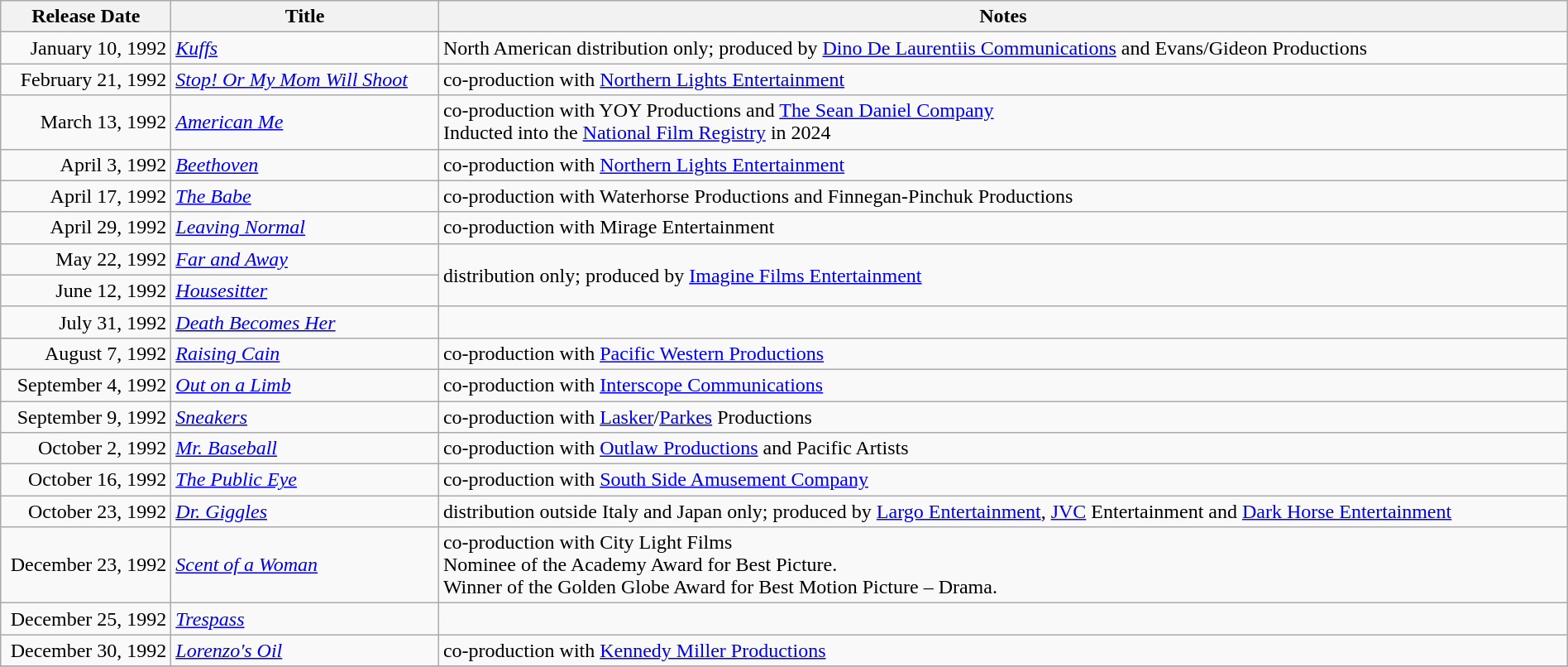<table class="wikitable sortable" style="width:100%;">
<tr>
<th scope="col" style=width:130px;">Release Date</th>
<th>Title</th>
<th>Notes</th>
</tr>
<tr>
<td style="text-align:right;">January 10, 1992</td>
<td><em><a href='#'>Kuffs</a></em></td>
<td>North American distribution only; produced by <a href='#'>Dino De Laurentiis Communications</a> and Evans/Gideon Productions</td>
</tr>
<tr>
<td style="text-align:right;">February 21, 1992</td>
<td><em><a href='#'>Stop! Or My Mom Will Shoot</a></em></td>
<td>co-production with <a href='#'>Northern Lights Entertainment</a></td>
</tr>
<tr>
<td style="text-align:right;">March 13, 1992</td>
<td><em><a href='#'>American Me</a></em></td>
<td>co-production with YOY Productions and <a href='#'>The Sean Daniel Company</a><br>Inducted into the <a href='#'>National Film Registry</a> in 2024</td>
</tr>
<tr>
<td style="text-align:right;">April 3, 1992</td>
<td><em><a href='#'>Beethoven</a></em></td>
<td>co-production with <a href='#'>Northern Lights Entertainment</a></td>
</tr>
<tr>
<td style="text-align:right;">April 17, 1992</td>
<td><em><a href='#'>The Babe</a></em></td>
<td>co-production with Waterhorse Productions and Finnegan-Pinchuk Productions</td>
</tr>
<tr>
<td style="text-align:right;">April 29, 1992</td>
<td><em><a href='#'>Leaving Normal</a></em></td>
<td>co-production with Mirage Entertainment</td>
</tr>
<tr>
<td style="text-align:right;">May 22, 1992</td>
<td><em><a href='#'>Far and Away</a></em></td>
<td rowspan="2">distribution only; produced by <a href='#'>Imagine Films Entertainment</a></td>
</tr>
<tr>
<td style="text-align:right;">June 12, 1992</td>
<td><em><a href='#'>Housesitter</a></em></td>
</tr>
<tr>
<td style="text-align:right;">July 31, 1992</td>
<td><em><a href='#'>Death Becomes Her</a></em></td>
<td></td>
</tr>
<tr>
<td style="text-align:right;">August 7, 1992</td>
<td><em><a href='#'>Raising Cain</a></em></td>
<td>co-production with <a href='#'>Pacific Western Productions</a></td>
</tr>
<tr>
<td style="text-align:right;">September 4, 1992</td>
<td><em><a href='#'>Out on a Limb</a></em></td>
<td>co-production with <a href='#'>Interscope Communications</a></td>
</tr>
<tr>
<td style="text-align:right;">September 9, 1992</td>
<td><em><a href='#'>Sneakers</a></em></td>
<td>co-production with <a href='#'>Lasker</a>/<a href='#'>Parkes</a> Productions</td>
</tr>
<tr>
<td style="text-align:right;">October 2, 1992</td>
<td><em><a href='#'>Mr. Baseball</a></em></td>
<td>co-production with <a href='#'>Outlaw Productions</a> and Pacific Artists</td>
</tr>
<tr>
<td style="text-align:right;">October 16, 1992</td>
<td><em><a href='#'>The Public Eye</a></em></td>
<td>co-production with <a href='#'>South Side Amusement Company</a></td>
</tr>
<tr>
<td style="text-align:right;">October 23, 1992</td>
<td><em><a href='#'>Dr. Giggles</a></em></td>
<td>distribution outside Italy and Japan only; produced by <a href='#'>Largo Entertainment</a>, <a href='#'>JVC</a> Entertainment and <a href='#'>Dark Horse Entertainment</a></td>
</tr>
<tr>
<td style="text-align:right;">December 23, 1992</td>
<td><em><a href='#'>Scent of a Woman</a></em></td>
<td>co-production with City Light Films<br>Nominee of the Academy Award for Best Picture.<br>Winner of the Golden Globe Award for Best Motion Picture – Drama.</td>
</tr>
<tr>
<td style="text-align:right;">December 25, 1992</td>
<td><em><a href='#'>Trespass</a></em></td>
<td></td>
</tr>
<tr>
<td style="text-align:right;">December 30, 1992</td>
<td><em><a href='#'>Lorenzo's Oil</a></em></td>
<td>co-production with <a href='#'>Kennedy Miller Productions</a></td>
</tr>
<tr>
</tr>
</table>
